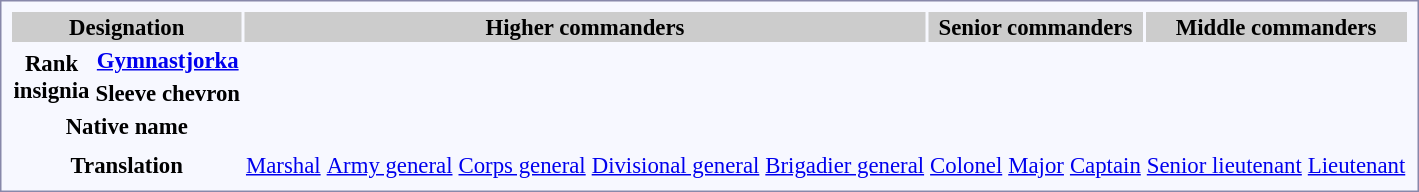<table style="border:1px solid #8888aa; background-color:#f7f8ff; padding:5px; font-size:95%; margin: 0px 12px 12px 0px;">
<tr bgcolor="#CCCCCC">
<th colspan=2>Designation</th>
<th colspan=5>Higher commanders</th>
<th colspan=3>Senior commanders</th>
<th colspan=4>Middle commanders</th>
</tr>
<tr style="text-align:center;">
<th rowspan=2>Rank<br>insignia</th>
<th><a href='#'>Gymnastjorka</a></th>
<td></td>
<td></td>
<td></td>
<td></td>
<td></td>
<td></td>
<td></td>
<td></td>
<td></td>
<td></td>
</tr>
<tr style="text-align:center;">
<th>Sleeve chevron</th>
<td></td>
<td></td>
<td></td>
<td></td>
<td></td>
<td></td>
<td></td>
<td></td>
<td></td>
<td></td>
</tr>
<tr style="text-align:center;">
<th colspan=2>Native name</th>
<td><br></td>
<td><br></td>
<td><br></td>
<td><br></td>
<td><br></td>
<td><br></td>
<td><br></td>
<td><br></td>
<td><br></td>
<td><br></td>
</tr>
<tr style="text-align:center;">
<th colspan=12></th>
</tr>
<tr style="text-align:center;">
<th colspan=2>Translation</th>
<td><a href='#'>Marshal</a></td>
<td><a href='#'>Army general</a></td>
<td><a href='#'>Corps general</a></td>
<td><a href='#'>Divisional general</a></td>
<td><a href='#'>Brigadier general</a></td>
<td><a href='#'>Colonel</a></td>
<td><a href='#'>Major</a></td>
<td><a href='#'>Captain</a></td>
<td><a href='#'>Senior lieutenant</a></td>
<td><a href='#'>Lieutenant</a></td>
</tr>
</table>
